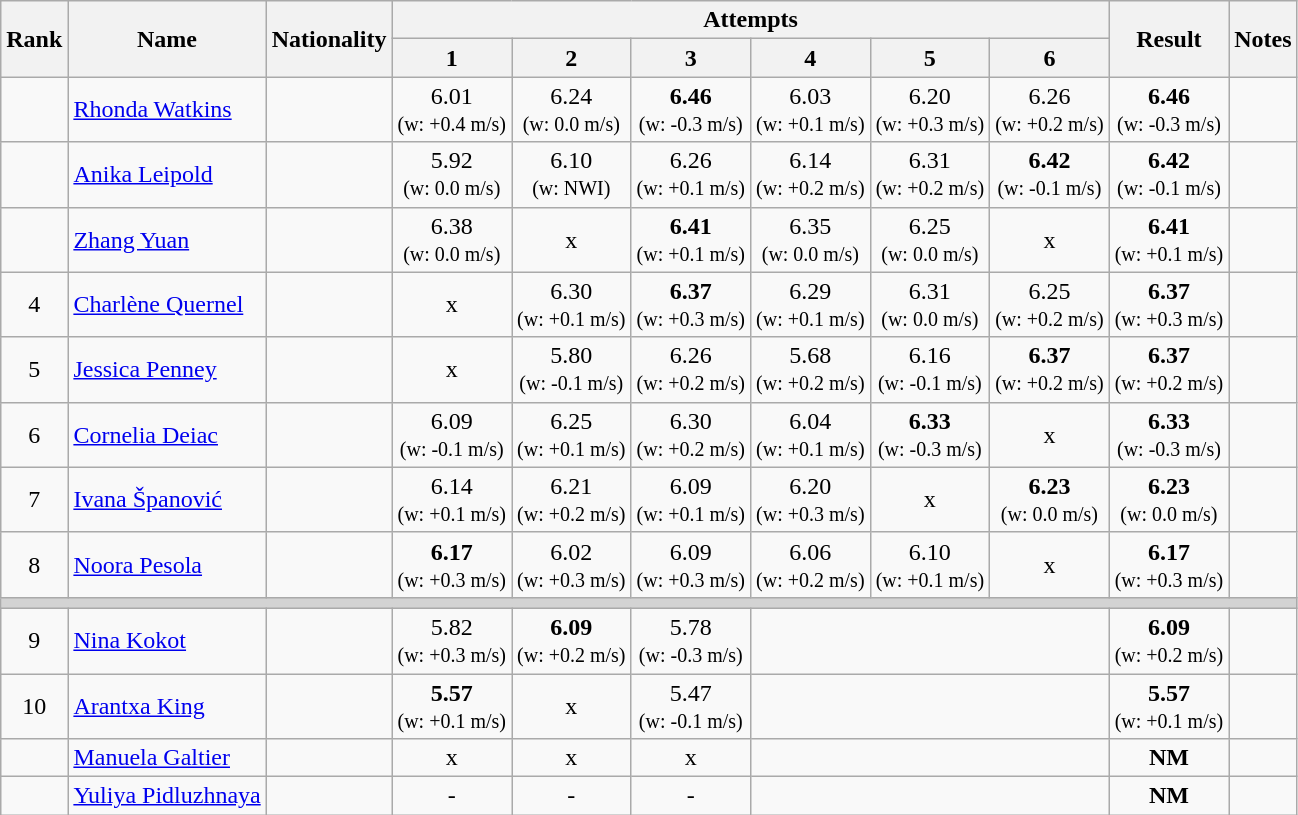<table class="wikitable sortable" style="text-align:center">
<tr>
<th rowspan=2>Rank</th>
<th rowspan=2>Name</th>
<th rowspan=2>Nationality</th>
<th colspan=6>Attempts</th>
<th rowspan=2>Result</th>
<th rowspan=2>Notes</th>
</tr>
<tr>
<th>1</th>
<th>2</th>
<th>3</th>
<th>4</th>
<th>5</th>
<th>6</th>
</tr>
<tr>
<td></td>
<td align=left><a href='#'>Rhonda Watkins</a></td>
<td align=left></td>
<td>6.01<br><small>(w: +0.4 m/s)</small></td>
<td>6.24<br><small>(w: 0.0 m/s)</small></td>
<td><strong>6.46</strong><br><small>(w: -0.3 m/s)</small></td>
<td>6.03<br><small>(w: +0.1 m/s)</small></td>
<td>6.20<br><small>(w: +0.3 m/s)</small></td>
<td>6.26<br><small>(w: +0.2 m/s)</small></td>
<td><strong>6.46</strong> <br><small>(w: -0.3 m/s)</small></td>
<td></td>
</tr>
<tr>
<td></td>
<td align=left><a href='#'>Anika Leipold</a></td>
<td align=left></td>
<td>5.92<br><small>(w: 0.0 m/s)</small></td>
<td>6.10<br><small>(w: NWI)</small></td>
<td>6.26<br><small>(w: +0.1 m/s)</small></td>
<td>6.14<br><small>(w: +0.2 m/s)</small></td>
<td>6.31<br><small>(w: +0.2 m/s)</small></td>
<td><strong>6.42</strong><br><small>(w: -0.1 m/s)</small></td>
<td><strong>6.42</strong> <br><small>(w: -0.1 m/s)</small></td>
<td></td>
</tr>
<tr>
<td></td>
<td align=left><a href='#'>Zhang Yuan</a></td>
<td align=left></td>
<td>6.38<br><small>(w: 0.0 m/s)</small></td>
<td>x</td>
<td><strong>6.41</strong><br><small>(w: +0.1 m/s)</small></td>
<td>6.35<br><small>(w: 0.0 m/s)</small></td>
<td>6.25<br><small>(w: 0.0 m/s)</small></td>
<td>x</td>
<td><strong>6.41</strong> <br><small>(w: +0.1 m/s)</small></td>
<td></td>
</tr>
<tr>
<td>4</td>
<td align=left><a href='#'>Charlène Quernel</a></td>
<td align=left></td>
<td>x</td>
<td>6.30<br><small>(w: +0.1 m/s)</small></td>
<td><strong>6.37</strong><br><small>(w: +0.3 m/s)</small></td>
<td>6.29<br><small>(w: +0.1 m/s)</small></td>
<td>6.31<br><small>(w: 0.0 m/s)</small></td>
<td>6.25<br><small>(w: +0.2 m/s)</small></td>
<td><strong>6.37</strong> <br><small>(w: +0.3 m/s)</small></td>
<td></td>
</tr>
<tr>
<td>5</td>
<td align=left><a href='#'>Jessica Penney</a></td>
<td align=left></td>
<td>x</td>
<td>5.80<br><small>(w: -0.1 m/s)</small></td>
<td>6.26<br><small>(w: +0.2 m/s)</small></td>
<td>5.68<br><small>(w: +0.2 m/s)</small></td>
<td>6.16<br><small>(w: -0.1 m/s)</small></td>
<td><strong>6.37</strong><br><small>(w: +0.2 m/s)</small></td>
<td><strong>6.37</strong> <br><small>(w: +0.2 m/s)</small></td>
<td></td>
</tr>
<tr>
<td>6</td>
<td align=left><a href='#'>Cornelia Deiac</a></td>
<td align=left></td>
<td>6.09<br><small>(w: -0.1 m/s)</small></td>
<td>6.25<br><small>(w: +0.1 m/s)</small></td>
<td>6.30<br><small>(w: +0.2 m/s)</small></td>
<td>6.04<br><small>(w: +0.1 m/s)</small></td>
<td><strong>6.33</strong><br><small>(w: -0.3 m/s)</small></td>
<td>x</td>
<td><strong>6.33</strong> <br><small>(w: -0.3 m/s)</small></td>
<td></td>
</tr>
<tr>
<td>7</td>
<td align=left><a href='#'>Ivana Španović</a></td>
<td align=left></td>
<td>6.14<br><small>(w: +0.1 m/s)</small></td>
<td>6.21<br><small>(w: +0.2 m/s)</small></td>
<td>6.09<br><small>(w: +0.1 m/s)</small></td>
<td>6.20<br><small>(w: +0.3 m/s)</small></td>
<td>x</td>
<td><strong>6.23</strong><br><small>(w: 0.0 m/s)</small></td>
<td><strong>6.23</strong> <br><small>(w: 0.0 m/s)</small></td>
<td></td>
</tr>
<tr>
<td>8</td>
<td align=left><a href='#'>Noora Pesola</a></td>
<td align=left></td>
<td><strong>6.17</strong><br><small>(w: +0.3 m/s)</small></td>
<td>6.02<br><small>(w: +0.3 m/s)</small></td>
<td>6.09<br><small>(w: +0.3 m/s)</small></td>
<td>6.06<br><small>(w: +0.2 m/s)</small></td>
<td>6.10<br><small>(w: +0.1 m/s)</small></td>
<td>x</td>
<td><strong>6.17</strong> <br><small>(w: +0.3 m/s)</small></td>
<td></td>
</tr>
<tr>
<td colspan=11 bgcolor=lightgray></td>
</tr>
<tr>
<td>9</td>
<td align=left><a href='#'>Nina Kokot</a></td>
<td align=left></td>
<td>5.82<br><small>(w: +0.3 m/s)</small></td>
<td><strong>6.09</strong><br><small>(w: +0.2 m/s)</small></td>
<td>5.78<br><small>(w: -0.3 m/s)</small></td>
<td colspan=3></td>
<td><strong>6.09</strong> <br><small>(w: +0.2 m/s)</small></td>
<td></td>
</tr>
<tr>
<td>10</td>
<td align=left><a href='#'>Arantxa King</a></td>
<td align=left></td>
<td><strong>5.57</strong><br><small>(w: +0.1 m/s)</small></td>
<td>x</td>
<td>5.47<br><small>(w: -0.1 m/s)</small></td>
<td colspan=3></td>
<td><strong>5.57</strong> <br><small>(w: +0.1 m/s)</small></td>
<td></td>
</tr>
<tr>
<td></td>
<td align=left><a href='#'>Manuela Galtier</a></td>
<td align=left></td>
<td>x</td>
<td>x</td>
<td>x</td>
<td colspan=3></td>
<td><strong>NM</strong></td>
<td></td>
</tr>
<tr>
<td></td>
<td align=left><a href='#'>Yuliya Pidluzhnaya</a></td>
<td align=left></td>
<td>-</td>
<td>-</td>
<td>-</td>
<td colspan=3></td>
<td><strong>NM</strong></td>
<td></td>
</tr>
</table>
